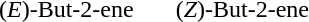<table style="margin: 1em auto 1em auto" class="skin-invert-image">
<tr>
<td align=center></td>
<td>     </td>
<td align=center></td>
</tr>
<tr>
<td align=center>(<em>E</em>)-But-2-ene</td>
<td>     </td>
<td align=center>(<em>Z</em>)-But-2-ene</td>
</tr>
</table>
